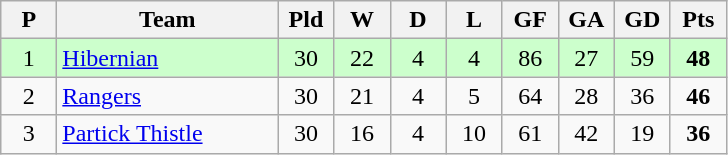<table class="wikitable" style="text-align: center;">
<tr>
<th width=30>P</th>
<th width=140>Team</th>
<th width=30>Pld</th>
<th width=30>W</th>
<th width=30>D</th>
<th width=30>L</th>
<th width=30>GF</th>
<th width=30>GA</th>
<th width=30>GD</th>
<th width=30>Pts</th>
</tr>
<tr style="background:#ccffcc;">
<td>1</td>
<td align=left><a href='#'>Hibernian</a></td>
<td>30</td>
<td>22</td>
<td>4</td>
<td>4</td>
<td>86</td>
<td>27</td>
<td>59</td>
<td><strong>48</strong></td>
</tr>
<tr>
<td>2</td>
<td align=left><a href='#'>Rangers</a></td>
<td>30</td>
<td>21</td>
<td>4</td>
<td>5</td>
<td>64</td>
<td>28</td>
<td>36</td>
<td><strong>46</strong></td>
</tr>
<tr>
<td>3</td>
<td align=left><a href='#'>Partick Thistle</a></td>
<td>30</td>
<td>16</td>
<td>4</td>
<td>10</td>
<td>61</td>
<td>42</td>
<td>19</td>
<td><strong>36</strong></td>
</tr>
</table>
